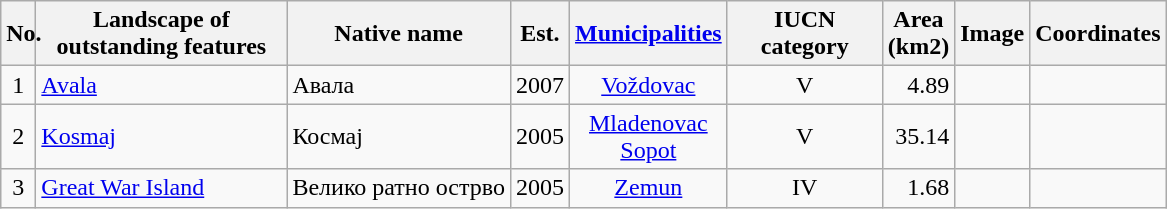<table class="wikitable sortable">
<tr>
<th style=max-width:1em>No.</th>
<th style=max-width:10em>Landscape of outstanding features</th>
<th style=max-width:10em>Native name</th>
<th style=max-width:6em>Est.</th>
<th style=max-width:8em><a href='#'>Municipalities</a></th>
<th style=max-width:6em>IUCN category</th>
<th style=max-width:6em>Area<br>(km2)</th>
<th style=max-width:6em>Image</th>
<th style=max-width:6em>Coordinates</th>
</tr>
<tr>
<td align=center>1</td>
<td><a href='#'>Avala</a></td>
<td>Авала</td>
<td align=center>2007</td>
<td align=center><a href='#'>Voždovac</a></td>
<td align=center>V</td>
<td align=right>4.89</td>
<td></td>
<td></td>
</tr>
<tr>
<td align=center>2</td>
<td><a href='#'>Kosmaj</a></td>
<td>Космај</td>
<td align=center>2005</td>
<td align=center><a href='#'>Mladenovac</a><br><a href='#'>Sopot</a></td>
<td align=center>V</td>
<td align=right>35.14</td>
<td></td>
<td></td>
</tr>
<tr>
<td align=center>3</td>
<td><a href='#'>Great War Island</a></td>
<td>Велико ратно острво</td>
<td align=center>2005</td>
<td align=center><a href='#'>Zemun</a></td>
<td align=center>IV</td>
<td align=right>1.68</td>
<td></td>
<td></td>
</tr>
</table>
